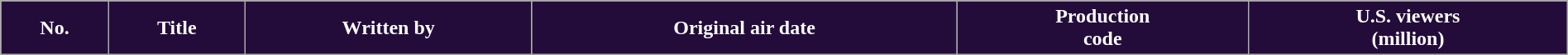<table class="wikitable plainrowheaders" style="width:100%;">
<tr>
<th ! style="background:#230c3a; color:#fff;">No.</th>
<th ! style="background:#230c3a; color:#fff;">Title</th>
<th ! style="background:#230c3a; color:#fff;">Written by</th>
<th ! style="background:#230c3a; color:#fff;">Original air date</th>
<th ! style="background:#230c3a; color:#fff;">Production<br>code</th>
<th ! style="background:#230c3a; color:#fff;">U.S. viewers<br>(million)<br>











</th>
</tr>
</table>
